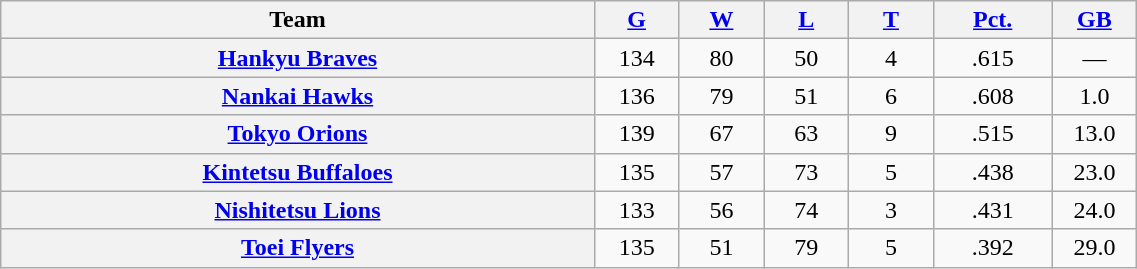<table class="wikitable plainrowheaders" width="60%" style="text-align:center;">
<tr>
<th scope="col" width="35%">Team</th>
<th scope="col" width="5%"><a href='#'>G</a></th>
<th scope="col" width="5%"><a href='#'>W</a></th>
<th scope="col" width="5%"><a href='#'>L</a></th>
<th scope="col" width="5%"><a href='#'>T</a></th>
<th scope="col" width="7%"><a href='#'>Pct.</a></th>
<th scope="col" width="5%"><a href='#'>GB</a></th>
</tr>
<tr>
<th scope="row" style="text-align:center;"><a href='#'>Hankyu Braves</a></th>
<td>134</td>
<td>80</td>
<td>50</td>
<td>4</td>
<td>.615</td>
<td>—</td>
</tr>
<tr>
<th scope="row" style="text-align:center;"><a href='#'>Nankai Hawks</a></th>
<td>136</td>
<td>79</td>
<td>51</td>
<td>6</td>
<td>.608</td>
<td>1.0</td>
</tr>
<tr>
<th scope="row" style="text-align:center;"><a href='#'>Tokyo Orions</a></th>
<td>139</td>
<td>67</td>
<td>63</td>
<td>9</td>
<td>.515</td>
<td>13.0</td>
</tr>
<tr>
<th scope="row" style="text-align:center;"><a href='#'>Kintetsu Buffaloes</a></th>
<td>135</td>
<td>57</td>
<td>73</td>
<td>5</td>
<td>.438</td>
<td>23.0</td>
</tr>
<tr>
<th scope="row" style="text-align:center;"><a href='#'>Nishitetsu Lions</a></th>
<td>133</td>
<td>56</td>
<td>74</td>
<td>3</td>
<td>.431</td>
<td>24.0</td>
</tr>
<tr>
<th scope="row" style="text-align:center;"><a href='#'>Toei Flyers</a></th>
<td>135</td>
<td>51</td>
<td>79</td>
<td>5</td>
<td>.392</td>
<td>29.0</td>
</tr>
</table>
